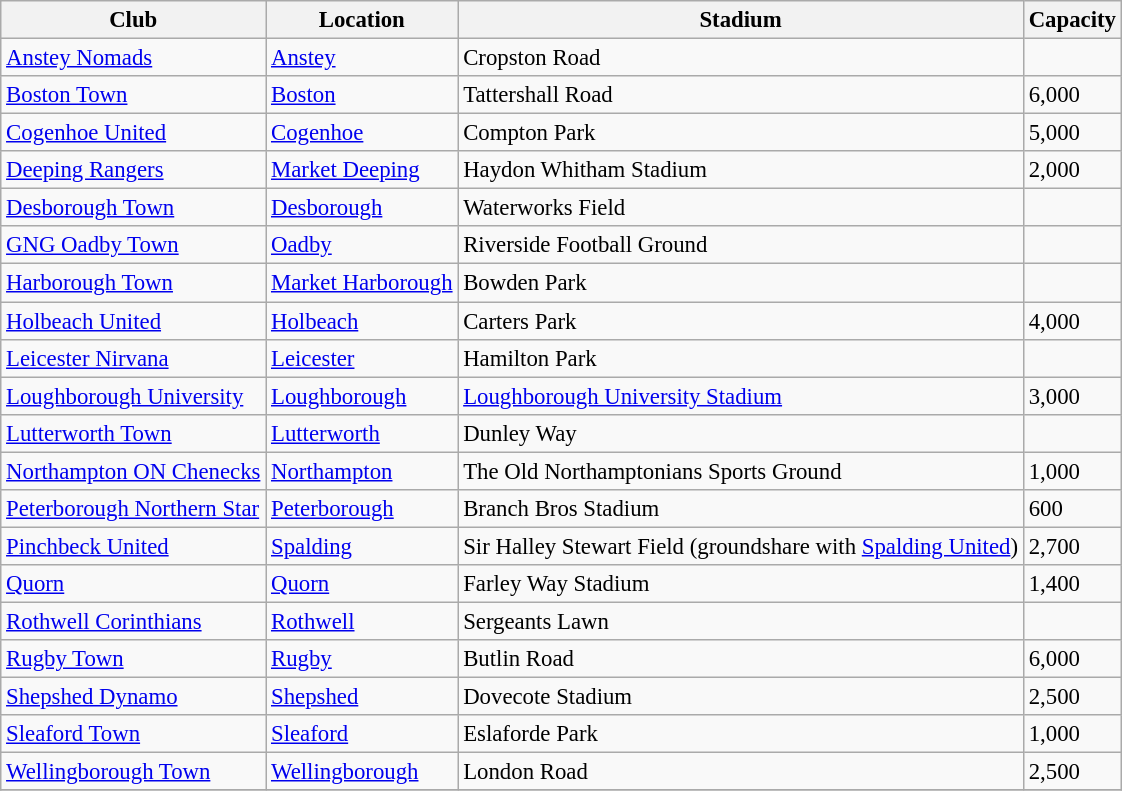<table class="wikitable sortable" style="font-size:95%">
<tr>
<th>Club</th>
<th>Location</th>
<th>Stadium</th>
<th>Capacity</th>
</tr>
<tr>
<td><a href='#'>Anstey Nomads</a></td>
<td><a href='#'>Anstey</a></td>
<td>Cropston Road</td>
<td></td>
</tr>
<tr>
<td><a href='#'>Boston Town</a></td>
<td><a href='#'>Boston</a></td>
<td>Tattershall Road</td>
<td>6,000</td>
</tr>
<tr>
<td><a href='#'>Cogenhoe United</a></td>
<td><a href='#'>Cogenhoe</a></td>
<td>Compton Park</td>
<td>5,000</td>
</tr>
<tr>
<td><a href='#'>Deeping Rangers</a></td>
<td><a href='#'>Market Deeping</a></td>
<td>Haydon Whitham Stadium</td>
<td>2,000</td>
</tr>
<tr>
<td><a href='#'>Desborough Town</a></td>
<td><a href='#'>Desborough</a></td>
<td>Waterworks Field</td>
<td></td>
</tr>
<tr>
<td><a href='#'>GNG Oadby Town</a></td>
<td><a href='#'>Oadby</a></td>
<td>Riverside Football Ground</td>
<td></td>
</tr>
<tr>
<td><a href='#'>Harborough Town</a></td>
<td><a href='#'>Market Harborough</a></td>
<td>Bowden Park</td>
<td></td>
</tr>
<tr>
<td><a href='#'>Holbeach United</a></td>
<td><a href='#'>Holbeach</a></td>
<td>Carters Park</td>
<td>4,000</td>
</tr>
<tr>
<td><a href='#'>Leicester Nirvana</a></td>
<td><a href='#'>Leicester</a></td>
<td>Hamilton Park</td>
<td></td>
</tr>
<tr>
<td><a href='#'>Loughborough University</a></td>
<td><a href='#'>Loughborough</a></td>
<td><a href='#'>Loughborough University Stadium</a></td>
<td>3,000</td>
</tr>
<tr>
<td><a href='#'>Lutterworth Town</a></td>
<td><a href='#'>Lutterworth</a></td>
<td>Dunley Way</td>
<td></td>
</tr>
<tr>
<td><a href='#'>Northampton ON Chenecks</a></td>
<td><a href='#'>Northampton</a></td>
<td>The Old Northamptonians Sports Ground</td>
<td>1,000</td>
</tr>
<tr>
<td><a href='#'>Peterborough Northern Star</a></td>
<td><a href='#'>Peterborough</a></td>
<td>Branch Bros Stadium</td>
<td>600</td>
</tr>
<tr>
<td><a href='#'>Pinchbeck United</a></td>
<td><a href='#'>Spalding</a></td>
<td>Sir Halley Stewart Field (groundshare with <a href='#'>Spalding United</a>)</td>
<td>2,700</td>
</tr>
<tr>
<td><a href='#'>Quorn</a></td>
<td><a href='#'>Quorn</a></td>
<td>Farley Way Stadium</td>
<td>1,400</td>
</tr>
<tr>
<td><a href='#'>Rothwell Corinthians</a></td>
<td><a href='#'>Rothwell</a></td>
<td>Sergeants Lawn</td>
<td></td>
</tr>
<tr>
<td><a href='#'>Rugby Town</a></td>
<td><a href='#'>Rugby</a></td>
<td>Butlin Road</td>
<td>6,000</td>
</tr>
<tr>
<td><a href='#'>Shepshed Dynamo</a></td>
<td><a href='#'>Shepshed</a></td>
<td>Dovecote Stadium</td>
<td>2,500</td>
</tr>
<tr>
<td><a href='#'>Sleaford Town</a></td>
<td><a href='#'>Sleaford</a></td>
<td>Eslaforde Park</td>
<td>1,000</td>
</tr>
<tr>
<td><a href='#'>Wellingborough Town</a></td>
<td><a href='#'>Wellingborough</a></td>
<td>London Road</td>
<td>2,500</td>
</tr>
<tr>
</tr>
</table>
